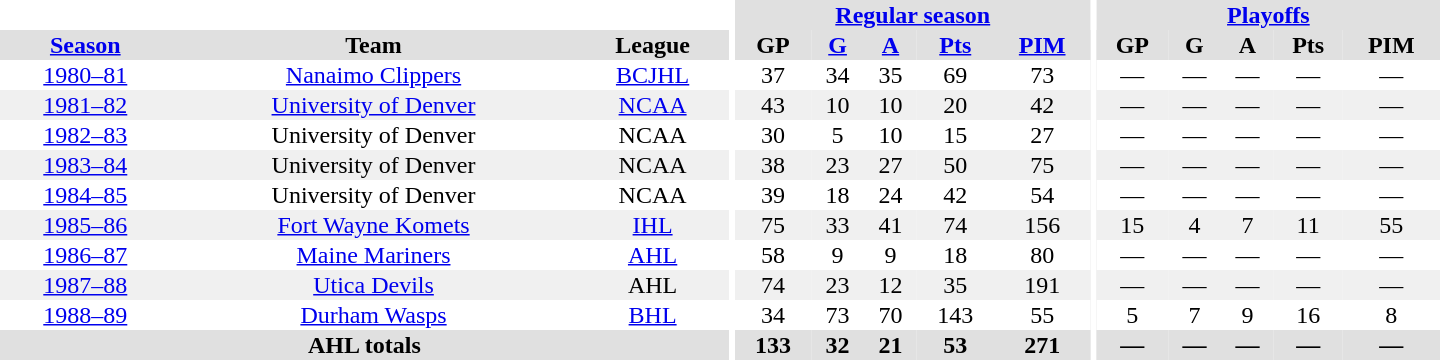<table border="0" cellpadding="1" cellspacing="0" style="text-align:center; width:60em">
<tr bgcolor="#e0e0e0">
<th colspan="3" bgcolor="#ffffff"></th>
<th rowspan="99" bgcolor="#ffffff"></th>
<th colspan="5"><a href='#'>Regular season</a></th>
<th rowspan="99" bgcolor="#ffffff"></th>
<th colspan="5"><a href='#'>Playoffs</a></th>
</tr>
<tr bgcolor="#e0e0e0">
<th><a href='#'>Season</a></th>
<th>Team</th>
<th>League</th>
<th>GP</th>
<th><a href='#'>G</a></th>
<th><a href='#'>A</a></th>
<th><a href='#'>Pts</a></th>
<th><a href='#'>PIM</a></th>
<th>GP</th>
<th>G</th>
<th>A</th>
<th>Pts</th>
<th>PIM</th>
</tr>
<tr>
<td><a href='#'>1980–81</a></td>
<td><a href='#'>Nanaimo Clippers</a></td>
<td><a href='#'>BCJHL</a></td>
<td>37</td>
<td>34</td>
<td>35</td>
<td>69</td>
<td>73</td>
<td>—</td>
<td>—</td>
<td>—</td>
<td>—</td>
<td>—</td>
</tr>
<tr bgcolor="#f0f0f0">
<td><a href='#'>1981–82</a></td>
<td><a href='#'>University of Denver</a></td>
<td><a href='#'>NCAA</a></td>
<td>43</td>
<td>10</td>
<td>10</td>
<td>20</td>
<td>42</td>
<td>—</td>
<td>—</td>
<td>—</td>
<td>—</td>
<td>—</td>
</tr>
<tr>
<td><a href='#'>1982–83</a></td>
<td>University of Denver</td>
<td>NCAA</td>
<td>30</td>
<td>5</td>
<td>10</td>
<td>15</td>
<td>27</td>
<td>—</td>
<td>—</td>
<td>—</td>
<td>—</td>
<td>—</td>
</tr>
<tr bgcolor="#f0f0f0">
<td><a href='#'>1983–84</a></td>
<td>University of Denver</td>
<td>NCAA</td>
<td>38</td>
<td>23</td>
<td>27</td>
<td>50</td>
<td>75</td>
<td>—</td>
<td>—</td>
<td>—</td>
<td>—</td>
<td>—</td>
</tr>
<tr>
<td><a href='#'>1984–85</a></td>
<td>University of Denver</td>
<td>NCAA</td>
<td>39</td>
<td>18</td>
<td>24</td>
<td>42</td>
<td>54</td>
<td>—</td>
<td>—</td>
<td>—</td>
<td>—</td>
<td>—</td>
</tr>
<tr bgcolor="#f0f0f0">
<td><a href='#'>1985–86</a></td>
<td><a href='#'>Fort Wayne Komets</a></td>
<td><a href='#'>IHL</a></td>
<td>75</td>
<td>33</td>
<td>41</td>
<td>74</td>
<td>156</td>
<td>15</td>
<td>4</td>
<td>7</td>
<td>11</td>
<td>55</td>
</tr>
<tr>
<td><a href='#'>1986–87</a></td>
<td><a href='#'>Maine Mariners</a></td>
<td><a href='#'>AHL</a></td>
<td>58</td>
<td>9</td>
<td>9</td>
<td>18</td>
<td>80</td>
<td>—</td>
<td>—</td>
<td>—</td>
<td>—</td>
<td>—</td>
</tr>
<tr bgcolor="#f0f0f0">
<td><a href='#'>1987–88</a></td>
<td><a href='#'>Utica Devils</a></td>
<td>AHL</td>
<td>74</td>
<td>23</td>
<td>12</td>
<td>35</td>
<td>191</td>
<td>—</td>
<td>—</td>
<td>—</td>
<td>—</td>
<td>—</td>
</tr>
<tr>
<td><a href='#'>1988–89</a></td>
<td><a href='#'>Durham Wasps</a></td>
<td><a href='#'>BHL</a></td>
<td>34</td>
<td>73</td>
<td>70</td>
<td>143</td>
<td>55</td>
<td>5</td>
<td>7</td>
<td>9</td>
<td>16</td>
<td>8</td>
</tr>
<tr>
</tr>
<tr ALIGN="center" bgcolor="#e0e0e0">
<th colspan="3">AHL totals</th>
<th ALIGN="center">133</th>
<th ALIGN="center">32</th>
<th ALIGN="center">21</th>
<th ALIGN="center">53</th>
<th ALIGN="center">271</th>
<th ALIGN="center">—</th>
<th ALIGN="center">—</th>
<th ALIGN="center">—</th>
<th ALIGN="center">—</th>
<th ALIGN="center">—</th>
</tr>
</table>
